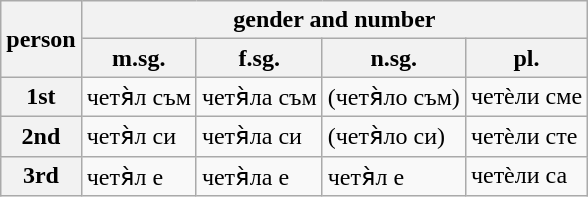<table class="wikitable">
<tr>
<th rowspan="2">person</th>
<th colspan="4">gender and number</th>
</tr>
<tr>
<th>m.sg.</th>
<th>f.sg.</th>
<th>n.sg.</th>
<th>pl.</th>
</tr>
<tr>
<th>1st</th>
<td>четя̀л съм</td>
<td>четя̀лa съм</td>
<td>(четя̀лo съм)</td>
<td>четѐли сме</td>
</tr>
<tr>
<th>2nd</th>
<td>четя̀л си</td>
<td>четя̀лa си</td>
<td>(четя̀лo си)</td>
<td>четѐли сте</td>
</tr>
<tr>
<th>3rd</th>
<td>четя̀л е</td>
<td>четя̀лa е</td>
<td>четя̀л е</td>
<td>четѐли са</td>
</tr>
</table>
